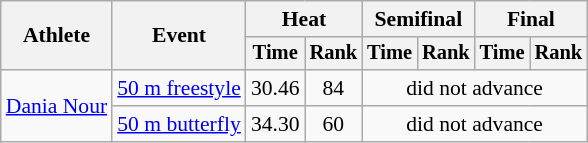<table class="wikitable" style="text-align:center; font-size:90%">
<tr>
<th rowspan="2">Athlete</th>
<th rowspan="2">Event</th>
<th colspan="2">Heat</th>
<th colspan="2">Semifinal</th>
<th colspan="2">Final</th>
</tr>
<tr style="font-size:95%">
<th>Time</th>
<th>Rank</th>
<th>Time</th>
<th>Rank</th>
<th>Time</th>
<th>Rank</th>
</tr>
<tr>
<td align=left rowspan=2><a href='#'>Dania Nour</a></td>
<td align=left><a href='#'>50 m freestyle</a></td>
<td>30.46</td>
<td>84</td>
<td colspan=4>did not advance</td>
</tr>
<tr>
<td align=left><a href='#'>50 m butterfly</a></td>
<td>34.30</td>
<td>60</td>
<td colspan=4>did not advance</td>
</tr>
</table>
